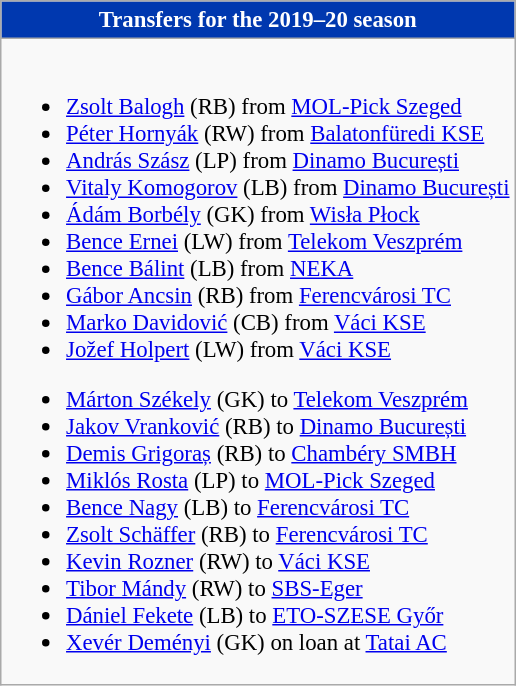<table class="wikitable collapsible collapsed" style="font-size:95%">
<tr>
<th style="color:#FFFFFF; background:#0038af"> <strong>Transfers for the 2019–20 season</strong></th>
</tr>
<tr>
<td><br>
<ul><li> <a href='#'>Zsolt Balogh</a> (RB) from  <a href='#'>MOL-Pick Szeged</a></li><li> <a href='#'>Péter Hornyák</a> (RW) from  <a href='#'>Balatonfüredi KSE</a></li><li> <a href='#'>András Szász</a> (LP) from  <a href='#'>Dinamo București</a></li><li> <a href='#'>Vitaly Komogorov</a> (LB) from  <a href='#'>Dinamo București</a></li><li> <a href='#'>Ádám Borbély</a> (GK) from  <a href='#'>Wisła Płock</a></li><li> <a href='#'>Bence Ernei</a> (LW) from  <a href='#'>Telekom Veszprém</a></li><li> <a href='#'>Bence Bálint</a> (LB) from  <a href='#'>NEKA</a></li><li> <a href='#'>Gábor Ancsin</a> (RB) from  <a href='#'>Ferencvárosi TC</a></li><li> <a href='#'>Marko Davidović</a> (CB) from  <a href='#'>Váci KSE</a></li><li> <a href='#'>Jožef Holpert</a> (LW) from  <a href='#'>Váci KSE</a></li></ul><ul><li> <a href='#'>Márton Székely</a> (GK) to  <a href='#'>Telekom Veszprém</a></li><li> <a href='#'>Jakov Vranković</a> (RB) to  <a href='#'>Dinamo București</a></li><li> <a href='#'>Demis Grigoraș</a> (RB) to  <a href='#'>Chambéry SMBH</a></li><li> <a href='#'>Miklós Rosta</a> (LP) to  <a href='#'>MOL-Pick Szeged</a></li><li> <a href='#'>Bence Nagy</a> (LB) to  <a href='#'>Ferencvárosi TC</a></li><li> <a href='#'>Zsolt Schäffer</a> (RB) to  <a href='#'>Ferencvárosi TC</a></li><li> <a href='#'>Kevin Rozner</a> (RW) to  <a href='#'>Váci KSE</a></li><li> <a href='#'>Tibor Mándy</a> (RW) to  <a href='#'>SBS-Eger</a></li><li> <a href='#'>Dániel Fekete</a> (LB) to  <a href='#'>ETO-SZESE Győr</a></li><li> <a href='#'>Xevér Deményi</a> (GK) on loan at  <a href='#'>Tatai AC</a></li></ul></td>
</tr>
</table>
